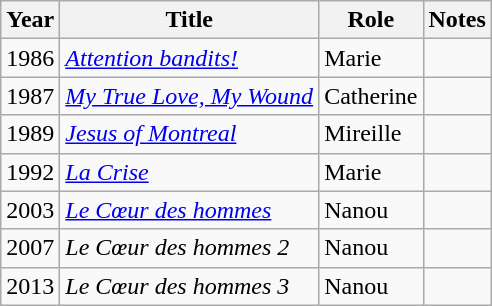<table class="wikitable sortable">
<tr>
<th>Year</th>
<th>Title</th>
<th>Role</th>
<th class="unsortable">Notes</th>
</tr>
<tr>
<td>1986</td>
<td><em><a href='#'>Attention bandits!</a></em></td>
<td>Marie</td>
<td></td>
</tr>
<tr>
<td>1987</td>
<td><em><a href='#'>My True Love, My Wound</a></em></td>
<td>Catherine</td>
<td></td>
</tr>
<tr>
<td>1989</td>
<td><em><a href='#'>Jesus of Montreal</a></em></td>
<td>Mireille</td>
<td></td>
</tr>
<tr>
<td>1992</td>
<td><em><a href='#'>La Crise</a></em></td>
<td>Marie</td>
<td></td>
</tr>
<tr>
<td>2003</td>
<td><em><a href='#'>Le Cœur des hommes</a></em></td>
<td>Nanou</td>
<td></td>
</tr>
<tr>
<td>2007</td>
<td><em>Le Cœur des hommes 2</em></td>
<td>Nanou</td>
<td></td>
</tr>
<tr>
<td>2013</td>
<td><em>Le Cœur des hommes 3</em></td>
<td>Nanou</td>
<td></td>
</tr>
</table>
